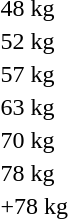<table>
<tr>
<td rowspan=2>48 kg<br></td>
<td rowspan=2></td>
<td rowspan=2></td>
<td></td>
</tr>
<tr>
<td></td>
</tr>
<tr>
<td rowspan=2>52 kg<br></td>
<td rowspan=2></td>
<td rowspan=2></td>
<td></td>
</tr>
<tr>
<td></td>
</tr>
<tr>
<td rowspan=2>57 kg<br></td>
<td rowspan=2></td>
<td rowspan=2></td>
<td></td>
</tr>
<tr>
<td></td>
</tr>
<tr>
<td rowspan=2>63 kg<br></td>
<td rowspan=2></td>
<td rowspan=2></td>
<td></td>
</tr>
<tr>
<td></td>
</tr>
<tr>
<td rowspan=2>70 kg<br></td>
<td rowspan=2></td>
<td rowspan=2></td>
<td></td>
</tr>
<tr>
<td></td>
</tr>
<tr>
<td rowspan=2>78 kg<br></td>
<td rowspan=2></td>
<td rowspan=2></td>
<td></td>
</tr>
<tr>
<td></td>
</tr>
<tr>
<td rowspan=2>+78 kg<br></td>
<td rowspan=2></td>
<td rowspan=2></td>
<td></td>
</tr>
<tr>
<td></td>
</tr>
</table>
